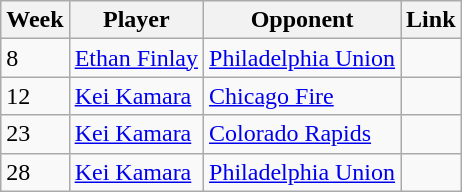<table class=wikitable>
<tr>
<th>Week</th>
<th>Player</th>
<th>Opponent</th>
<th>Link</th>
</tr>
<tr>
<td>8</td>
<td> <a href='#'>Ethan Finlay</a></td>
<td><a href='#'>Philadelphia Union</a></td>
<td></td>
</tr>
<tr>
<td>12</td>
<td> <a href='#'>Kei Kamara</a></td>
<td><a href='#'>Chicago Fire</a></td>
<td></td>
</tr>
<tr>
<td>23</td>
<td> <a href='#'>Kei Kamara</a></td>
<td><a href='#'>Colorado Rapids</a></td>
<td></td>
</tr>
<tr>
<td>28</td>
<td> <a href='#'>Kei Kamara</a></td>
<td><a href='#'>Philadelphia Union</a></td>
<td></td>
</tr>
</table>
